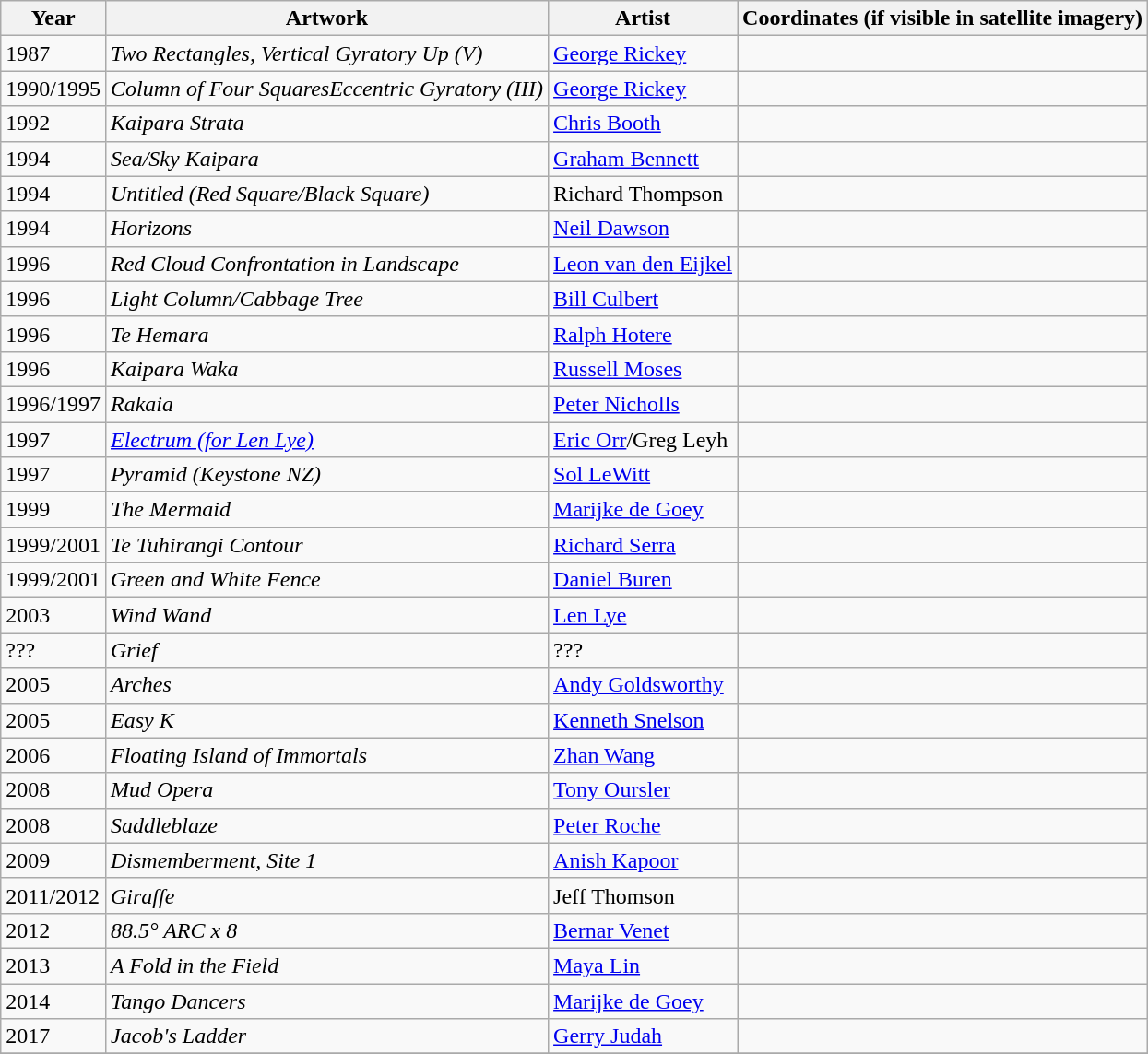<table class="wikitable">
<tr>
<th>Year</th>
<th>Artwork</th>
<th>Artist</th>
<th>Coordinates (if visible in satellite imagery)</th>
</tr>
<tr>
<td>1987</td>
<td><em>Two Rectangles, Vertical</em> <em>Gyratory Up (V)</em></td>
<td><a href='#'>George Rickey</a></td>
<td></td>
</tr>
<tr>
<td>1990/1995</td>
<td><em>Column of Four SquaresEccentric Gyratory (III)</em></td>
<td><a href='#'>George Rickey</a></td>
<td></td>
</tr>
<tr>
<td>1992</td>
<td><em>Kaipara Strata</em></td>
<td><a href='#'>Chris Booth</a></td>
<td></td>
</tr>
<tr>
<td>1994</td>
<td><em>Sea/Sky Kaipara</em></td>
<td><a href='#'>Graham Bennett</a></td>
<td></td>
</tr>
<tr>
<td>1994</td>
<td><em>Untitled</em> <em>(Red Square/Black Square)</em></td>
<td>Richard Thompson</td>
<td></td>
</tr>
<tr>
<td>1994</td>
<td><em>Horizons</em></td>
<td><a href='#'>Neil Dawson</a></td>
<td></td>
</tr>
<tr>
<td>1996</td>
<td><em>Red Cloud Confrontation in Landscape</em></td>
<td><a href='#'>Leon van den Eijkel</a></td>
<td></td>
</tr>
<tr>
<td>1996</td>
<td><em>Light Column/Cabbage Tree</em></td>
<td><a href='#'>Bill Culbert</a></td>
<td></td>
</tr>
<tr>
<td>1996</td>
<td><em>Te Hemara</em></td>
<td><a href='#'>Ralph Hotere</a></td>
<td></td>
</tr>
<tr>
<td>1996</td>
<td><em>Kaipara Waka</em></td>
<td><a href='#'>Russell Moses</a></td>
<td></td>
</tr>
<tr>
<td>1996/1997</td>
<td><em>Rakaia</em></td>
<td><a href='#'>Peter Nicholls</a></td>
<td></td>
</tr>
<tr>
<td>1997</td>
<td><a href='#'><em>Electrum (for Len Lye)</em></a></td>
<td><a href='#'>Eric Orr</a>/Greg Leyh</td>
<td></td>
</tr>
<tr>
<td>1997</td>
<td><em>Pyramid (Keystone NZ)</em></td>
<td><a href='#'>Sol LeWitt</a></td>
<td></td>
</tr>
<tr>
<td>1999</td>
<td><em>The Mermaid</em></td>
<td><a href='#'>Marijke de Goey</a></td>
<td></td>
</tr>
<tr>
<td>1999/2001</td>
<td><em>Te Tuhirangi Contour</em></td>
<td><a href='#'>Richard Serra</a></td>
<td></td>
</tr>
<tr>
<td>1999/2001</td>
<td><em>Green and White Fence</em></td>
<td><a href='#'>Daniel Buren</a></td>
<td></td>
</tr>
<tr>
<td>2003</td>
<td><em>Wind Wand</em></td>
<td><a href='#'>Len Lye</a></td>
<td></td>
</tr>
<tr>
<td>???</td>
<td><em>Grief</em></td>
<td>???</td>
<td></td>
</tr>
<tr>
<td>2005</td>
<td><em>Arches</em></td>
<td><a href='#'>Andy Goldsworthy</a></td>
<td></td>
</tr>
<tr>
<td>2005</td>
<td><em>Easy K</em></td>
<td><a href='#'>Kenneth Snelson</a></td>
<td></td>
</tr>
<tr>
<td>2006</td>
<td><em>Floating Island of Immortals</em></td>
<td><a href='#'>Zhan Wang</a></td>
<td></td>
</tr>
<tr>
<td>2008</td>
<td><em>Mud Opera</em></td>
<td><a href='#'>Tony Oursler</a></td>
<td></td>
</tr>
<tr>
<td>2008</td>
<td><em>Saddleblaze</em></td>
<td><a href='#'>Peter Roche</a></td>
<td></td>
</tr>
<tr>
<td>2009</td>
<td><em>Dismemberment, Site 1</em></td>
<td><a href='#'>Anish Kapoor</a></td>
<td></td>
</tr>
<tr>
<td>2011/2012</td>
<td><em>Giraffe</em></td>
<td>Jeff Thomson</td>
<td></td>
</tr>
<tr>
<td>2012</td>
<td><em>88.5° ARC x 8</em></td>
<td><a href='#'>Bernar Venet</a></td>
<td></td>
</tr>
<tr>
<td>2013</td>
<td><em>A Fold in the Field</em></td>
<td><a href='#'>Maya Lin</a></td>
<td></td>
</tr>
<tr>
<td>2014</td>
<td><em>Tango Dancers</em></td>
<td><a href='#'>Marijke de Goey</a></td>
<td></td>
</tr>
<tr>
<td>2017</td>
<td><em>Jacob's Ladder</em></td>
<td><a href='#'>Gerry Judah</a></td>
<td></td>
</tr>
<tr>
</tr>
</table>
